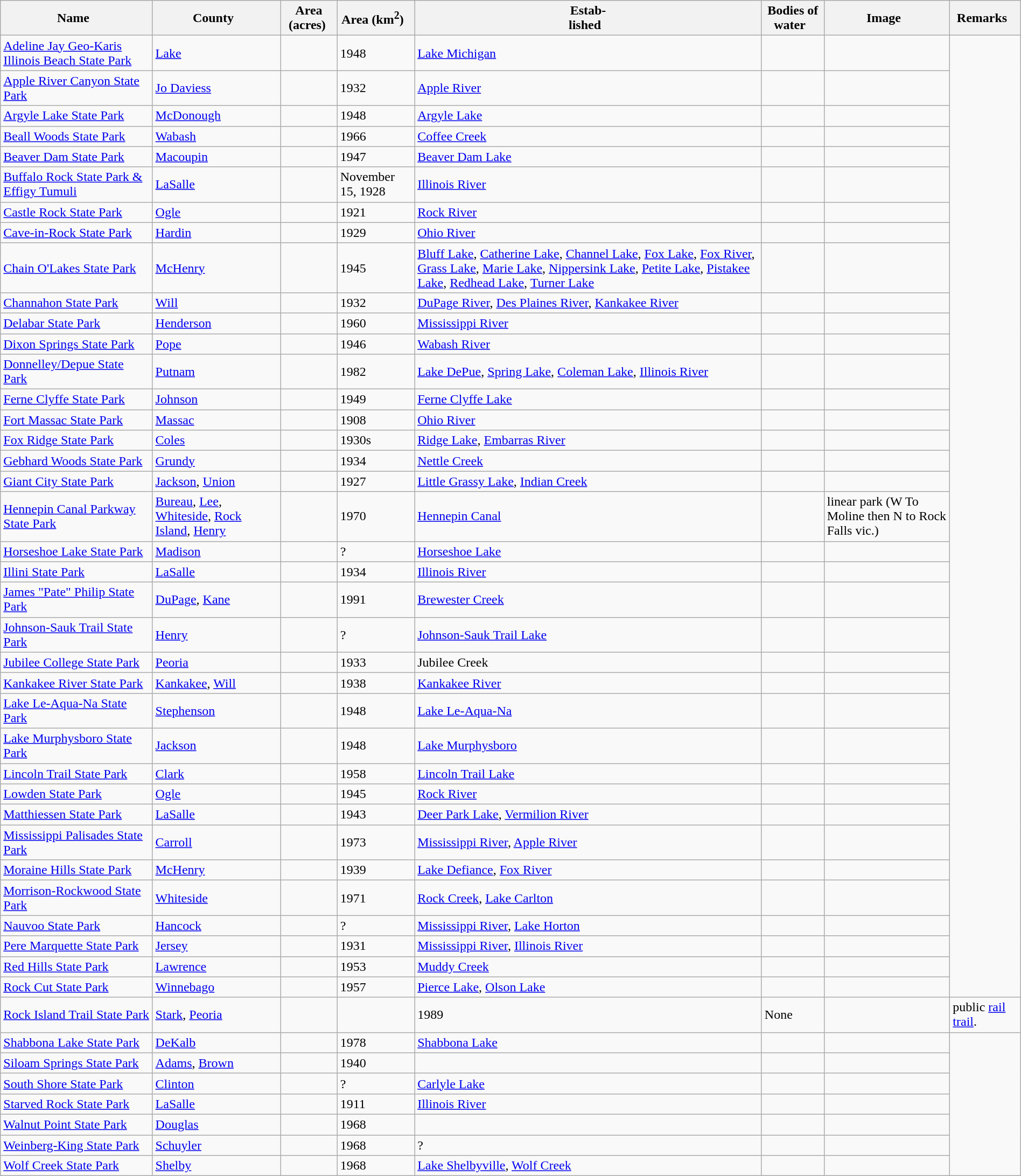<table class="wikitable sortable" style="width:100%">
<tr>
<th width="*"><strong>Name</strong>  </th>
<th width="*"><strong>County</strong>  </th>
<th width="*"><strong>Area</strong> (acres) </th>
<th wifth="*"><strong>Area</strong> (km<sup>2</sup>)  </th>
<th width="*"><strong>Estab-<br>lished</strong>  </th>
<th width="*"><strong>Bodies of water</strong>  </th>
<th width="*"; class="unsortable"><strong>Image</strong>  </th>
<th width="*"; class="unsortable"><strong>Remarks</strong>  </th>
</tr>
<tr ->
<td><a href='#'>Adeline Jay Geo-Karis Illinois Beach State Park</a></td>
<td><a href='#'>Lake</a></td>
<td></td>
<td>1948</td>
<td><a href='#'>Lake Michigan</a></td>
<td></td>
<td></td>
</tr>
<tr ->
<td><a href='#'>Apple River Canyon State Park</a></td>
<td><a href='#'>Jo Daviess</a></td>
<td></td>
<td>1932</td>
<td><a href='#'>Apple River</a></td>
<td></td>
<td></td>
</tr>
<tr ->
<td><a href='#'>Argyle Lake State Park</a></td>
<td><a href='#'>McDonough</a></td>
<td></td>
<td>1948</td>
<td><a href='#'>Argyle Lake</a></td>
<td></td>
<td></td>
</tr>
<tr ->
<td><a href='#'>Beall Woods State Park</a></td>
<td><a href='#'>Wabash</a></td>
<td></td>
<td>1966</td>
<td><a href='#'>Coffee Creek</a></td>
<td></td>
<td></td>
</tr>
<tr ->
<td><a href='#'>Beaver Dam State Park</a></td>
<td><a href='#'>Macoupin</a></td>
<td></td>
<td>1947</td>
<td><a href='#'>Beaver Dam Lake</a></td>
<td></td>
<td></td>
</tr>
<tr ->
<td><a href='#'>Buffalo Rock State Park & Effigy Tumuli</a></td>
<td><a href='#'>LaSalle</a></td>
<td></td>
<td>November 15, 1928</td>
<td><a href='#'>Illinois River</a></td>
<td></td>
<td></td>
</tr>
<tr ->
<td><a href='#'>Castle Rock State Park</a></td>
<td><a href='#'>Ogle</a></td>
<td></td>
<td>1921</td>
<td><a href='#'>Rock River</a></td>
<td></td>
<td></td>
</tr>
<tr ->
<td><a href='#'>Cave-in-Rock State Park</a></td>
<td><a href='#'>Hardin</a></td>
<td></td>
<td>1929</td>
<td><a href='#'>Ohio River</a></td>
<td></td>
<td></td>
</tr>
<tr ->
<td><a href='#'>Chain O'Lakes State Park</a></td>
<td><a href='#'>McHenry</a></td>
<td></td>
<td>1945</td>
<td><a href='#'>Bluff Lake</a>, <a href='#'>Catherine Lake</a>, <a href='#'>Channel Lake</a>, <a href='#'>Fox Lake</a>, <a href='#'>Fox River</a>, <a href='#'>Grass Lake</a>, <a href='#'>Marie Lake</a>, <a href='#'>Nippersink Lake</a>, <a href='#'>Petite Lake</a>, <a href='#'>Pistakee Lake</a>, <a href='#'>Redhead Lake</a>, <a href='#'>Turner Lake</a></td>
<td></td>
<td></td>
</tr>
<tr ->
<td><a href='#'>Channahon State Park</a></td>
<td><a href='#'>Will</a></td>
<td></td>
<td>1932</td>
<td><a href='#'>DuPage River</a>, <a href='#'>Des Plaines River</a>, <a href='#'>Kankakee River</a></td>
<td></td>
<td></td>
</tr>
<tr ->
<td><a href='#'>Delabar State Park</a></td>
<td><a href='#'>Henderson</a></td>
<td></td>
<td>1960</td>
<td><a href='#'>Mississippi River</a></td>
<td></td>
<td></td>
</tr>
<tr ->
<td><a href='#'>Dixon Springs State Park</a></td>
<td><a href='#'>Pope</a></td>
<td></td>
<td>1946</td>
<td><a href='#'>Wabash River</a></td>
<td></td>
<td></td>
</tr>
<tr ->
<td><a href='#'>Donnelley/Depue State Park</a></td>
<td><a href='#'>Putnam</a></td>
<td></td>
<td>1982</td>
<td><a href='#'>Lake DePue</a>, <a href='#'>Spring Lake</a>, <a href='#'>Coleman Lake</a>, <a href='#'>Illinois River</a></td>
<td></td>
<td></td>
</tr>
<tr ->
<td><a href='#'>Ferne Clyffe State Park</a></td>
<td><a href='#'>Johnson</a></td>
<td></td>
<td>1949</td>
<td><a href='#'>Ferne Clyffe Lake</a></td>
<td></td>
<td></td>
</tr>
<tr ->
<td><a href='#'>Fort Massac State Park</a></td>
<td><a href='#'>Massac</a></td>
<td></td>
<td>1908</td>
<td><a href='#'>Ohio River</a></td>
<td></td>
<td></td>
</tr>
<tr ->
<td><a href='#'>Fox Ridge State Park</a></td>
<td><a href='#'>Coles</a></td>
<td></td>
<td>1930s</td>
<td><a href='#'>Ridge Lake</a>, <a href='#'>Embarras River</a></td>
<td></td>
<td></td>
</tr>
<tr ->
<td><a href='#'>Gebhard Woods State Park</a></td>
<td><a href='#'>Grundy</a></td>
<td></td>
<td>1934</td>
<td><a href='#'>Nettle Creek</a></td>
<td></td>
<td></td>
</tr>
<tr ->
<td><a href='#'>Giant City State Park</a></td>
<td><a href='#'>Jackson</a>, <a href='#'>Union</a></td>
<td></td>
<td>1927</td>
<td><a href='#'>Little Grassy Lake</a>, <a href='#'>Indian Creek</a></td>
<td></td>
<td></td>
</tr>
<tr ->
<td><a href='#'>Hennepin Canal Parkway State Park</a></td>
<td><a href='#'>Bureau</a>, <a href='#'>Lee</a>, <a href='#'>Whiteside</a>, <a href='#'>Rock Island</a>, <a href='#'>Henry</a></td>
<td></td>
<td>1970</td>
<td><a href='#'>Hennepin Canal</a></td>
<td></td>
<td> linear park (W To Moline then N to Rock Falls vic.)</td>
</tr>
<tr ->
<td><a href='#'>Horseshoe Lake State Park</a></td>
<td><a href='#'>Madison</a></td>
<td></td>
<td>?</td>
<td><a href='#'>Horseshoe Lake</a></td>
<td></td>
<td></td>
</tr>
<tr ->
<td><a href='#'>Illini State Park</a></td>
<td><a href='#'>LaSalle</a></td>
<td></td>
<td>1934</td>
<td><a href='#'>Illinois River</a></td>
<td></td>
<td></td>
</tr>
<tr ->
<td><a href='#'>James "Pate" Philip State Park</a></td>
<td><a href='#'>DuPage</a>, <a href='#'>Kane</a></td>
<td></td>
<td>1991</td>
<td><a href='#'>Brewester Creek</a></td>
<td></td>
<td></td>
</tr>
<tr ->
<td><a href='#'>Johnson-Sauk Trail State Park</a></td>
<td><a href='#'>Henry</a></td>
<td></td>
<td>?</td>
<td><a href='#'>Johnson-Sauk Trail Lake</a></td>
<td></td>
<td></td>
</tr>
<tr ->
<td><a href='#'>Jubilee College State Park</a></td>
<td><a href='#'>Peoria</a></td>
<td></td>
<td>1933</td>
<td>Jubilee Creek</td>
<td></td>
<td></td>
</tr>
<tr ->
<td><a href='#'>Kankakee River State Park</a></td>
<td><a href='#'>Kankakee</a>, <a href='#'>Will</a></td>
<td></td>
<td>1938</td>
<td><a href='#'>Kankakee River</a></td>
<td></td>
<td></td>
</tr>
<tr ->
<td><a href='#'>Lake Le-Aqua-Na State Park</a></td>
<td><a href='#'>Stephenson</a></td>
<td></td>
<td>1948</td>
<td><a href='#'>Lake Le-Aqua-Na</a></td>
<td></td>
<td></td>
</tr>
<tr ->
<td><a href='#'>Lake Murphysboro State Park</a></td>
<td><a href='#'>Jackson</a></td>
<td></td>
<td>1948</td>
<td><a href='#'>Lake Murphysboro</a></td>
<td></td>
<td></td>
</tr>
<tr ->
<td><a href='#'>Lincoln Trail State Park</a></td>
<td><a href='#'>Clark</a></td>
<td></td>
<td>1958</td>
<td><a href='#'>Lincoln Trail Lake</a></td>
<td></td>
<td></td>
</tr>
<tr ->
<td><a href='#'>Lowden State Park</a></td>
<td><a href='#'>Ogle</a></td>
<td></td>
<td>1945</td>
<td><a href='#'>Rock River</a></td>
<td></td>
<td></td>
</tr>
<tr ->
<td><a href='#'>Matthiessen State Park</a></td>
<td><a href='#'>LaSalle</a></td>
<td></td>
<td>1943</td>
<td><a href='#'>Deer Park Lake</a>, <a href='#'>Vermilion River</a></td>
<td></td>
<td></td>
</tr>
<tr ->
<td><a href='#'>Mississippi Palisades State Park</a></td>
<td><a href='#'>Carroll</a></td>
<td></td>
<td>1973</td>
<td><a href='#'>Mississippi River</a>, <a href='#'>Apple River</a></td>
<td></td>
<td></td>
</tr>
<tr ->
<td><a href='#'>Moraine Hills State Park</a></td>
<td><a href='#'>McHenry</a></td>
<td></td>
<td>1939</td>
<td><a href='#'>Lake Defiance</a>, <a href='#'>Fox River</a></td>
<td></td>
<td></td>
</tr>
<tr ->
<td><a href='#'>Morrison-Rockwood State Park</a></td>
<td><a href='#'>Whiteside</a></td>
<td></td>
<td>1971</td>
<td><a href='#'>Rock Creek</a>, <a href='#'>Lake Carlton</a></td>
<td></td>
<td></td>
</tr>
<tr ->
<td><a href='#'>Nauvoo State Park</a></td>
<td><a href='#'>Hancock</a></td>
<td></td>
<td>?</td>
<td><a href='#'>Mississippi River</a>, <a href='#'>Lake Horton</a></td>
<td></td>
<td></td>
</tr>
<tr ->
<td><a href='#'>Pere Marquette State Park</a></td>
<td><a href='#'>Jersey</a></td>
<td></td>
<td>1931</td>
<td><a href='#'>Mississippi River</a>, <a href='#'>Illinois River</a></td>
<td></td>
<td></td>
</tr>
<tr ->
<td><a href='#'>Red Hills State Park</a></td>
<td><a href='#'>Lawrence</a></td>
<td></td>
<td>1953</td>
<td><a href='#'>Muddy Creek</a></td>
<td></td>
<td></td>
</tr>
<tr ->
<td><a href='#'>Rock Cut State Park</a></td>
<td><a href='#'>Winnebago</a></td>
<td></td>
<td>1957</td>
<td><a href='#'>Pierce Lake</a>, <a href='#'>Olson Lake</a></td>
<td></td>
<td></td>
</tr>
<tr ->
<td><a href='#'>Rock Island Trail State Park</a></td>
<td><a href='#'>Stark</a>, <a href='#'>Peoria</a></td>
<td></td>
<td></td>
<td>1989</td>
<td>None</td>
<td></td>
<td> public <a href='#'>rail trail</a>.</td>
</tr>
<tr ->
<td><a href='#'>Shabbona Lake State Park</a></td>
<td><a href='#'>DeKalb</a></td>
<td></td>
<td>1978</td>
<td><a href='#'>Shabbona Lake</a></td>
<td></td>
<td></td>
</tr>
<tr ->
<td><a href='#'>Siloam Springs State Park</a></td>
<td><a href='#'>Adams</a>, <a href='#'>Brown</a></td>
<td></td>
<td>1940</td>
<td></td>
<td></td>
<td></td>
</tr>
<tr ->
<td><a href='#'>South Shore State Park</a></td>
<td><a href='#'>Clinton</a></td>
<td></td>
<td>?</td>
<td><a href='#'>Carlyle Lake</a></td>
<td></td>
<td></td>
</tr>
<tr ->
<td><a href='#'>Starved Rock State Park</a></td>
<td><a href='#'>LaSalle</a></td>
<td></td>
<td>1911</td>
<td><a href='#'>Illinois River</a></td>
<td></td>
<td></td>
</tr>
<tr ->
<td><a href='#'>Walnut Point State Park</a></td>
<td><a href='#'>Douglas</a></td>
<td></td>
<td>1968</td>
<td></td>
<td></td>
<td></td>
</tr>
<tr ->
<td><a href='#'>Weinberg-King State Park</a></td>
<td><a href='#'>Schuyler</a></td>
<td></td>
<td>1968</td>
<td>?</td>
<td></td>
<td></td>
</tr>
<tr ->
<td><a href='#'>Wolf Creek State Park</a></td>
<td><a href='#'>Shelby</a></td>
<td></td>
<td>1968</td>
<td><a href='#'>Lake Shelbyville</a>, <a href='#'>Wolf Creek</a></td>
<td></td>
<td></td>
</tr>
</table>
